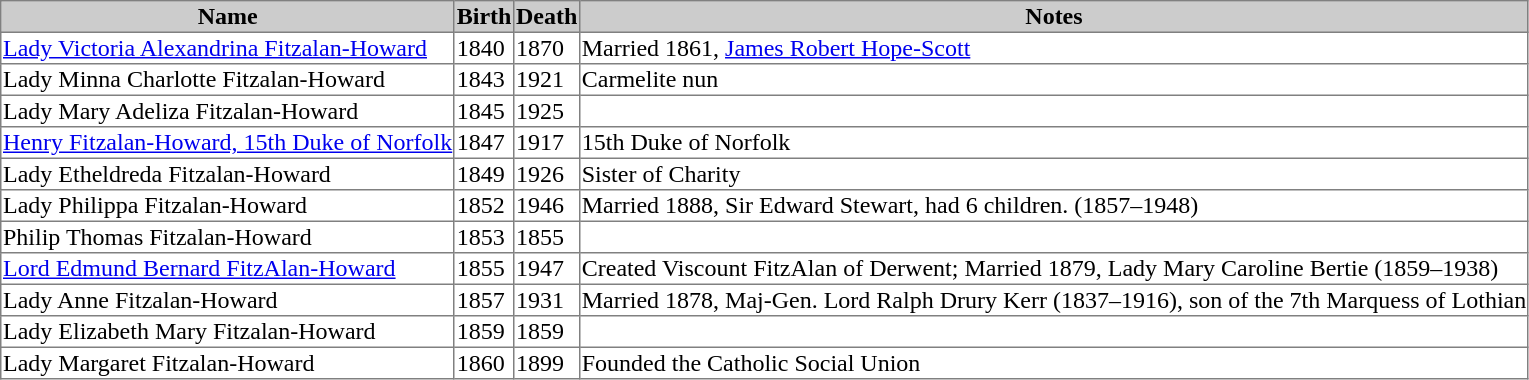<table border="1" style="border-collapse: collapse;">
<tr bgcolor="#cccccc">
<th>Name</th>
<th>Birth</th>
<th>Death</th>
<th>Notes</th>
</tr>
<tr>
<td><a href='#'>Lady Victoria Alexandrina Fitzalan-Howard</a></td>
<td>1840</td>
<td>1870</td>
<td>Married 1861, <a href='#'>James Robert Hope-Scott</a></td>
</tr>
<tr>
<td>Lady Minna Charlotte Fitzalan-Howard</td>
<td>1843</td>
<td>1921</td>
<td>Carmelite nun</td>
</tr>
<tr>
<td>Lady Mary Adeliza Fitzalan-Howard</td>
<td>1845</td>
<td>1925</td>
<td></td>
</tr>
<tr>
<td><a href='#'>Henry Fitzalan-Howard, 15th Duke of Norfolk</a></td>
<td>1847</td>
<td>1917</td>
<td>15th Duke of Norfolk</td>
</tr>
<tr>
<td>Lady Etheldreda Fitzalan-Howard</td>
<td>1849</td>
<td>1926</td>
<td>Sister of Charity</td>
</tr>
<tr>
<td>Lady Philippa Fitzalan-Howard</td>
<td>1852</td>
<td>1946</td>
<td>Married 1888, Sir Edward Stewart, had 6 children. (1857–1948)</td>
</tr>
<tr>
<td>Philip Thomas Fitzalan-Howard</td>
<td>1853</td>
<td>1855</td>
<td></td>
</tr>
<tr>
<td><a href='#'>Lord Edmund Bernard FitzAlan-Howard</a></td>
<td>1855</td>
<td>1947</td>
<td>Created Viscount FitzAlan of Derwent; Married 1879, Lady Mary Caroline Bertie (1859–1938)</td>
</tr>
<tr>
<td>Lady Anne Fitzalan-Howard</td>
<td>1857</td>
<td>1931</td>
<td>Married 1878, Maj-Gen. Lord Ralph Drury Kerr (1837–1916), son of the 7th Marquess of Lothian</td>
</tr>
<tr>
<td>Lady Elizabeth Mary Fitzalan-Howard</td>
<td>1859</td>
<td>1859</td>
<td></td>
</tr>
<tr>
<td>Lady Margaret Fitzalan-Howard</td>
<td>1860</td>
<td>1899</td>
<td>Founded the Catholic Social Union</td>
</tr>
</table>
